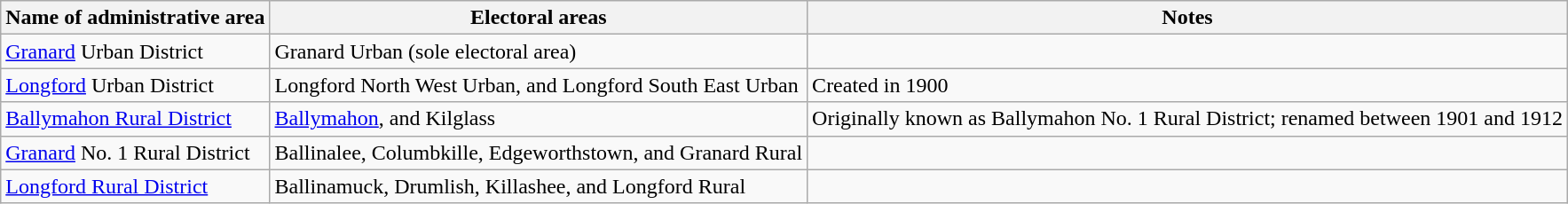<table class="wikitable">
<tr>
<th>Name of administrative area</th>
<th>Electoral areas</th>
<th>Notes</th>
</tr>
<tr>
<td><a href='#'>Granard</a> Urban District</td>
<td>Granard Urban (sole electoral area)</td>
<td></td>
</tr>
<tr>
<td><a href='#'>Longford</a> Urban District</td>
<td>Longford North West Urban, and Longford South East Urban</td>
<td>Created in 1900</td>
</tr>
<tr>
<td><a href='#'>Ballymahon Rural District</a></td>
<td><a href='#'>Ballymahon</a>, and Kilglass</td>
<td>Originally known as Ballymahon No. 1 Rural District; renamed between 1901 and 1912</td>
</tr>
<tr>
<td><a href='#'>Granard</a> No. 1 Rural District</td>
<td>Ballinalee, Columbkille, Edgeworthstown, and Granard Rural</td>
<td></td>
</tr>
<tr>
<td><a href='#'>Longford Rural District</a></td>
<td>Ballinamuck, Drumlish, Killashee, and Longford Rural</td>
<td></td>
</tr>
</table>
